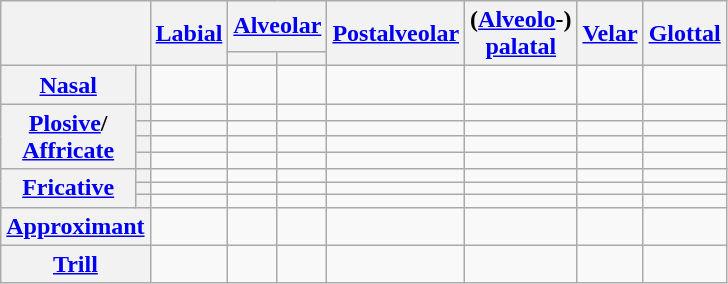<table class="wikitable" style="text-align:center">
<tr>
<th colspan="2" rowspan="2"></th>
<th rowspan="2"><a href='#'>Labial</a></th>
<th colspan="2"><a href='#'>Alveolar</a></th>
<th rowspan="2"><a href='#'>Postalveolar</a></th>
<th rowspan="2">(<a href='#'>Alveolo</a>-)<br><a href='#'>palatal</a></th>
<th rowspan="2"><a href='#'>Velar</a></th>
<th rowspan="2"><a href='#'>Glottal</a></th>
</tr>
<tr>
<th></th>
<th></th>
</tr>
<tr>
<th><a href='#'>Nasal</a></th>
<th></th>
<td></td>
<td></td>
<td></td>
<td></td>
<td></td>
<td></td>
<td></td>
</tr>
<tr>
<th rowspan="4"><a href='#'>Plosive</a>/<br><a href='#'>Affricate</a></th>
<th></th>
<td></td>
<td></td>
<td></td>
<td></td>
<td></td>
<td></td>
<td></td>
</tr>
<tr>
<th></th>
<td></td>
<td></td>
<td></td>
<td></td>
<td></td>
<td></td>
<td></td>
</tr>
<tr>
<th></th>
<td></td>
<td></td>
<td></td>
<td></td>
<td></td>
<td></td>
<td></td>
</tr>
<tr>
<th></th>
<td></td>
<td></td>
<td></td>
<td></td>
<td></td>
<td></td>
<td></td>
</tr>
<tr>
<th rowspan="3"><a href='#'>Fricative</a></th>
<th></th>
<td></td>
<td></td>
<td></td>
<td></td>
<td></td>
<td></td>
<td></td>
</tr>
<tr>
<th></th>
<td></td>
<td></td>
<td></td>
<td></td>
<td></td>
<td></td>
<td></td>
</tr>
<tr>
<th></th>
<td></td>
<td></td>
<td></td>
<td></td>
<td></td>
<td></td>
<td></td>
</tr>
<tr>
<th colspan="2"><a href='#'>Approximant</a></th>
<td></td>
<td></td>
<td></td>
<td></td>
<td></td>
<td></td>
<td></td>
</tr>
<tr>
<th colspan="2"><a href='#'>Trill</a></th>
<td></td>
<td></td>
<td></td>
<td></td>
<td></td>
<td></td>
<td></td>
</tr>
</table>
